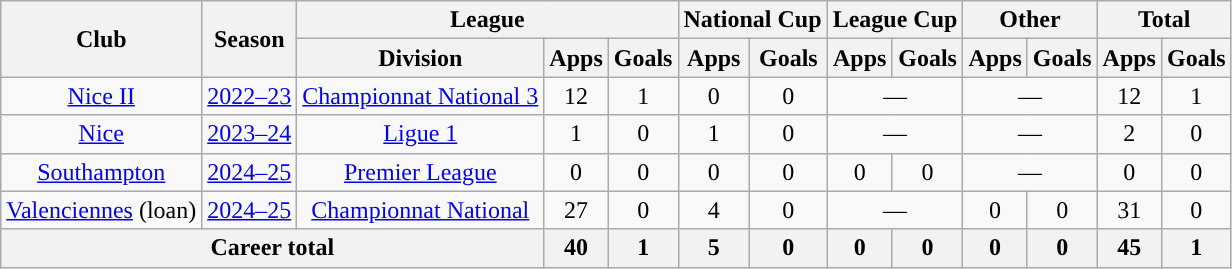<table class=wikitable style=text-align:center>
<tr>
<th rowspan=2>Club</th>
<th rowspan=2>Season</th>
<th colspan=3>League</th>
<th colspan=2>National Cup</th>
<th colspan=2>League Cup</th>
<th colspan=2>Other</th>
<th colspan=2>Total</th>
</tr>
<tr>
<th>Division</th>
<th>Apps</th>
<th>Goals</th>
<th>Apps</th>
<th>Goals</th>
<th>Apps</th>
<th>Goals</th>
<th>Apps</th>
<th>Goals</th>
<th>Apps</th>
<th>Goals</th>
</tr>
<tr>
<td><a href='#'>Nice II</a></td>
<td><a href='#'>2022–23</a></td>
<td><a href='#'>Championnat National 3</a></td>
<td>12</td>
<td>1</td>
<td>0</td>
<td>0</td>
<td colspan="2">—</td>
<td colspan="2">—</td>
<td>12</td>
<td>1</td>
</tr>
<tr>
<td><a href='#'>Nice</a></td>
<td><a href='#'>2023–24</a></td>
<td><a href='#'>Ligue 1</a></td>
<td>1</td>
<td>0</td>
<td>1</td>
<td>0</td>
<td colspan="2">—</td>
<td colspan="2">—</td>
<td>2</td>
<td>0</td>
</tr>
<tr>
<td><a href='#'>Southampton</a></td>
<td><a href='#'>2024–25</a></td>
<td><a href='#'>Premier League</a></td>
<td>0</td>
<td>0</td>
<td>0</td>
<td>0</td>
<td>0</td>
<td>0</td>
<td colspan="2">—</td>
<td>0</td>
<td>0</td>
</tr>
<tr>
<td><a href='#'>Valenciennes</a> (loan)</td>
<td><a href='#'>2024–25</a></td>
<td><a href='#'>Championnat National</a></td>
<td>27</td>
<td>0</td>
<td>4</td>
<td>0</td>
<td colspan="2">—</td>
<td>0</td>
<td>0</td>
<td>31</td>
<td>0</td>
</tr>
<tr>
<th colspan="3">Career total</th>
<th>40</th>
<th>1</th>
<th>5</th>
<th>0</th>
<th>0</th>
<th>0</th>
<th>0</th>
<th>0</th>
<th>45</th>
<th>1</th>
</tr>
</table>
